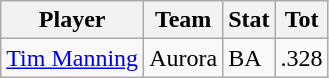<table class="wikitable">
<tr>
<th>Player</th>
<th>Team</th>
<th>Stat</th>
<th>Tot</th>
</tr>
<tr>
<td><a href='#'>Tim Manning</a></td>
<td>Aurora</td>
<td>BA</td>
<td>.328</td>
</tr>
</table>
